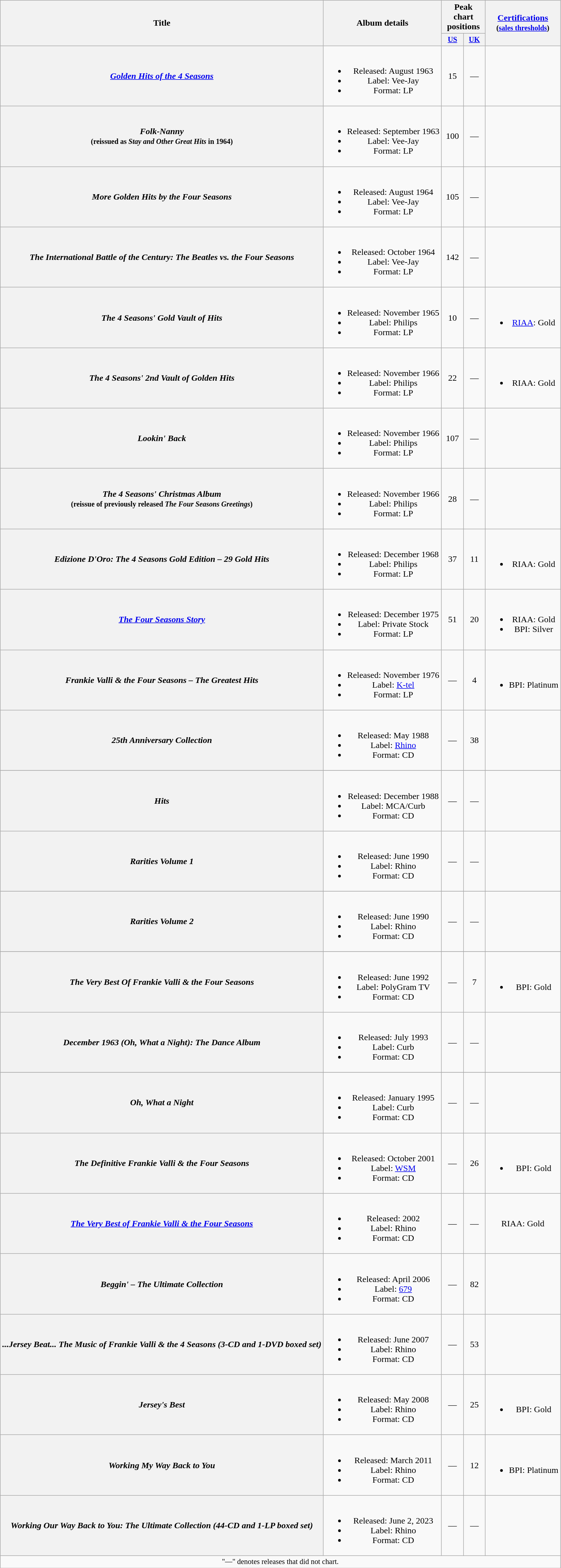<table class="wikitable plainrowheaders" style="text-align:center;">
<tr>
<th scope="col" rowspan="2">Title</th>
<th scope="col" rowspan="2">Album details</th>
<th scope="col" colspan="2">Peak chart positions</th>
<th rowspan="2"><a href='#'>Certifications</a><br><small>(<a href='#'>sales thresholds</a>)</small></th>
</tr>
<tr>
<th scope=col style="width:2.5em;font-size:85%"><a href='#'>US</a><br></th>
<th scope=col style="width:2.5em;font-size:85%"><a href='#'>UK</a><br></th>
</tr>
<tr>
<th scope="row"><em><a href='#'>Golden Hits of the 4 Seasons</a></em></th>
<td><br><ul><li>Released: August 1963</li><li>Label: Vee-Jay</li><li>Format: LP</li></ul></td>
<td>15</td>
<td>—</td>
<td></td>
</tr>
<tr>
<th scope="row"><em>Folk-Nanny</em> <br><small>(reissued as <em>Stay and Other Great Hits</em> in 1964)</small></th>
<td><br><ul><li>Released: September 1963</li><li>Label: Vee-Jay</li><li>Format: LP</li></ul></td>
<td>100</td>
<td>—</td>
<td></td>
</tr>
<tr>
<th scope="row"><em>More Golden Hits by the Four Seasons</em></th>
<td><br><ul><li>Released: August 1964</li><li>Label: Vee-Jay</li><li>Format: LP</li></ul></td>
<td>105</td>
<td>—</td>
<td></td>
</tr>
<tr>
<th scope="row"><em>The International Battle of the Century: The Beatles vs. the Four Seasons</em></th>
<td><br><ul><li>Released: October 1964</li><li>Label: Vee-Jay</li><li>Format: LP</li></ul></td>
<td>142</td>
<td>—</td>
<td></td>
</tr>
<tr>
<th scope="row"><em>The 4 Seasons' Gold Vault of Hits</em></th>
<td><br><ul><li>Released: November 1965</li><li>Label: Philips</li><li>Format: LP</li></ul></td>
<td>10</td>
<td>—</td>
<td><br><ul><li><a href='#'>RIAA</a>: Gold</li></ul></td>
</tr>
<tr>
<th scope="row"><em>The 4 Seasons' 2nd Vault of Golden Hits</em></th>
<td><br><ul><li>Released: November 1966</li><li>Label: Philips</li><li>Format: LP</li></ul></td>
<td>22</td>
<td>—</td>
<td><br><ul><li>RIAA: Gold</li></ul></td>
</tr>
<tr>
<th scope="row"><em>Lookin' Back</em></th>
<td><br><ul><li>Released: November 1966</li><li>Label: Philips</li><li>Format: LP</li></ul></td>
<td>107</td>
<td>—</td>
<td></td>
</tr>
<tr>
<th scope="row"><em>The 4 Seasons' Christmas Album</em> <br><small>(reissue of previously released <em>The Four Seasons Greetings</em>)</small></th>
<td><br><ul><li>Released: November 1966</li><li>Label: Philips</li><li>Format: LP</li></ul></td>
<td>28</td>
<td>—</td>
<td></td>
</tr>
<tr>
<th scope="row"><em>Edizione D'Oro: The 4 Seasons Gold Edition – 29 Gold Hits</em></th>
<td><br><ul><li>Released: December 1968</li><li>Label: Philips</li><li>Format: LP</li></ul></td>
<td>37</td>
<td>11</td>
<td><br><ul><li>RIAA: Gold</li></ul></td>
</tr>
<tr>
<th scope="row"><em><a href='#'>The Four Seasons Story</a></em></th>
<td><br><ul><li>Released: December 1975</li><li>Label: Private Stock</li><li>Format: LP</li></ul></td>
<td>51</td>
<td>20</td>
<td><br><ul><li>RIAA: Gold</li><li>BPI: Silver</li></ul></td>
</tr>
<tr>
<th scope="row"><em>Frankie Valli & the Four Seasons – The Greatest Hits</em></th>
<td><br><ul><li>Released: November 1976</li><li>Label: <a href='#'>K-tel</a></li><li>Format: LP</li></ul></td>
<td>—</td>
<td>4</td>
<td><br><ul><li>BPI: Platinum</li></ul></td>
</tr>
<tr>
<th scope="row"><em>25th Anniversary Collection</em></th>
<td><br><ul><li>Released: May 1988</li><li>Label: <a href='#'>Rhino</a></li><li>Format: CD</li></ul></td>
<td>—</td>
<td>38</td>
<td></td>
</tr>
<tr>
</tr>
<tr>
<th scope="row"><em>Hits</em></th>
<td><br><ul><li>Released: December 1988</li><li>Label: MCA/Curb</li><li>Format: CD</li></ul></td>
<td>—</td>
<td>—</td>
<td></td>
</tr>
<tr>
<th scope="row"><em>Rarities Volume 1</em></th>
<td><br><ul><li>Released: June 1990</li><li>Label: Rhino</li><li>Format: CD</li></ul></td>
<td>—</td>
<td>—</td>
<td></td>
</tr>
<tr>
</tr>
<tr>
<th scope="row"><em>Rarities Volume 2</em></th>
<td><br><ul><li>Released: June 1990</li><li>Label: Rhino</li><li>Format: CD</li></ul></td>
<td>—</td>
<td>—</td>
<td></td>
</tr>
<tr>
</tr>
<tr>
<th scope="row"><em>The Very Best Of Frankie Valli & the Four Seasons</em></th>
<td><br><ul><li>Released: June 1992</li><li>Label: PolyGram TV</li><li>Format: CD</li></ul></td>
<td>—</td>
<td>7</td>
<td><br><ul><li>BPI: Gold</li></ul></td>
</tr>
<tr>
<th scope="row"><em>December 1963 (Oh, What a Night): The Dance Album</em></th>
<td><br><ul><li>Released: July 1993</li><li>Label: Curb</li><li>Format: CD</li></ul></td>
<td>—</td>
<td>—</td>
<td></td>
</tr>
<tr>
</tr>
<tr>
<th scope="row"><em>Oh, What a Night</em></th>
<td><br><ul><li>Released: January 1995</li><li>Label: Curb</li><li>Format: CD</li></ul></td>
<td>—</td>
<td>—</td>
<td></td>
</tr>
<tr>
<th scope="row"><em>The Definitive Frankie Valli & the Four Seasons</em></th>
<td><br><ul><li>Released: October 2001</li><li>Label: <a href='#'>WSM</a></li><li>Format: CD</li></ul></td>
<td>—</td>
<td>26</td>
<td><br><ul><li>BPI: Gold</li></ul></td>
</tr>
<tr>
<th scope="row"><em><a href='#'>The Very Best of Frankie Valli & the Four Seasons</a></em></th>
<td><br><ul><li>Released: 2002</li><li>Label: Rhino</li><li>Format: CD</li></ul></td>
<td>—</td>
<td>—</td>
<td>RIAA: Gold</td>
</tr>
<tr>
<th scope="row"><em>Beggin' – The Ultimate Collection</em></th>
<td><br><ul><li>Released: April 2006</li><li>Label: <a href='#'>679</a></li><li>Format: CD</li></ul></td>
<td>—</td>
<td>82</td>
<td></td>
</tr>
<tr>
<th scope="row"><em>...Jersey Beat... The Music of Frankie Valli & the 4 Seasons (3-CD and 1-DVD boxed set)</em></th>
<td><br><ul><li>Released: June 2007</li><li>Label: Rhino</li><li>Format: CD</li></ul></td>
<td>—</td>
<td>53</td>
<td></td>
</tr>
<tr>
<th scope="row"><em>Jersey's Best</em></th>
<td><br><ul><li>Released: May 2008</li><li>Label: Rhino</li><li>Format: CD</li></ul></td>
<td>—</td>
<td>25</td>
<td><br><ul><li>BPI: Gold</li></ul></td>
</tr>
<tr>
<th scope="row"><em>Working My Way Back to You</em></th>
<td><br><ul><li>Released: March 2011</li><li>Label: Rhino</li><li>Format: CD</li></ul></td>
<td>—</td>
<td>12</td>
<td><br><ul><li>BPI: Platinum</li></ul></td>
</tr>
<tr>
<th scope="row"><em>Working Our Way Back to You: The Ultimate Collection (44-CD and 1-LP boxed set)</em></th>
<td><br><ul><li>Released: June 2, 2023</li><li>Label: Rhino</li><li>Format: CD</li></ul></td>
<td>—</td>
<td>—</td>
<td></td>
</tr>
<tr>
<td colspan="7" style="text-align:center; font-size:85%">"—" denotes releases that did not chart.</td>
</tr>
</table>
